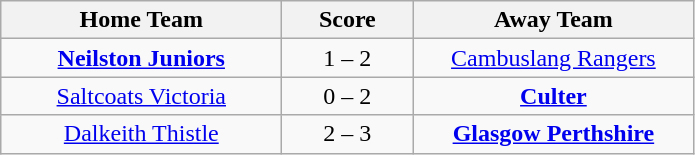<table class="wikitable" style="text-align: center">
<tr>
<th width=180>Home Team</th>
<th width=80>Score</th>
<th width=180>Away Team</th>
</tr>
<tr>
<td><strong><a href='#'>Neilston Juniors</a></strong></td>
<td>1 – 2</td>
<td><a href='#'>Cambuslang Rangers</a></td>
</tr>
<tr>
<td><a href='#'>Saltcoats Victoria</a></td>
<td>0 – 2</td>
<td><strong><a href='#'>Culter</a></strong></td>
</tr>
<tr>
<td><a href='#'>Dalkeith Thistle</a></td>
<td>2 – 3</td>
<td><strong><a href='#'>Glasgow Perthshire</a></strong></td>
</tr>
</table>
